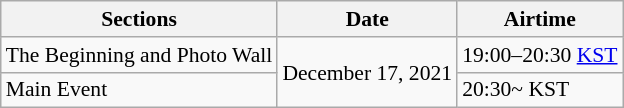<table class="wikitable" style = "font-size: 90%;">
<tr>
<th>Sections</th>
<th>Date</th>
<th>Airtime</th>
</tr>
<tr>
<td>The Beginning and Photo Wall</td>
<td rowspan="2">December 17, 2021</td>
<td>19:00–20:30 <a href='#'>KST</a></td>
</tr>
<tr>
<td>Main Event</td>
<td>20:30~ KST</td>
</tr>
</table>
